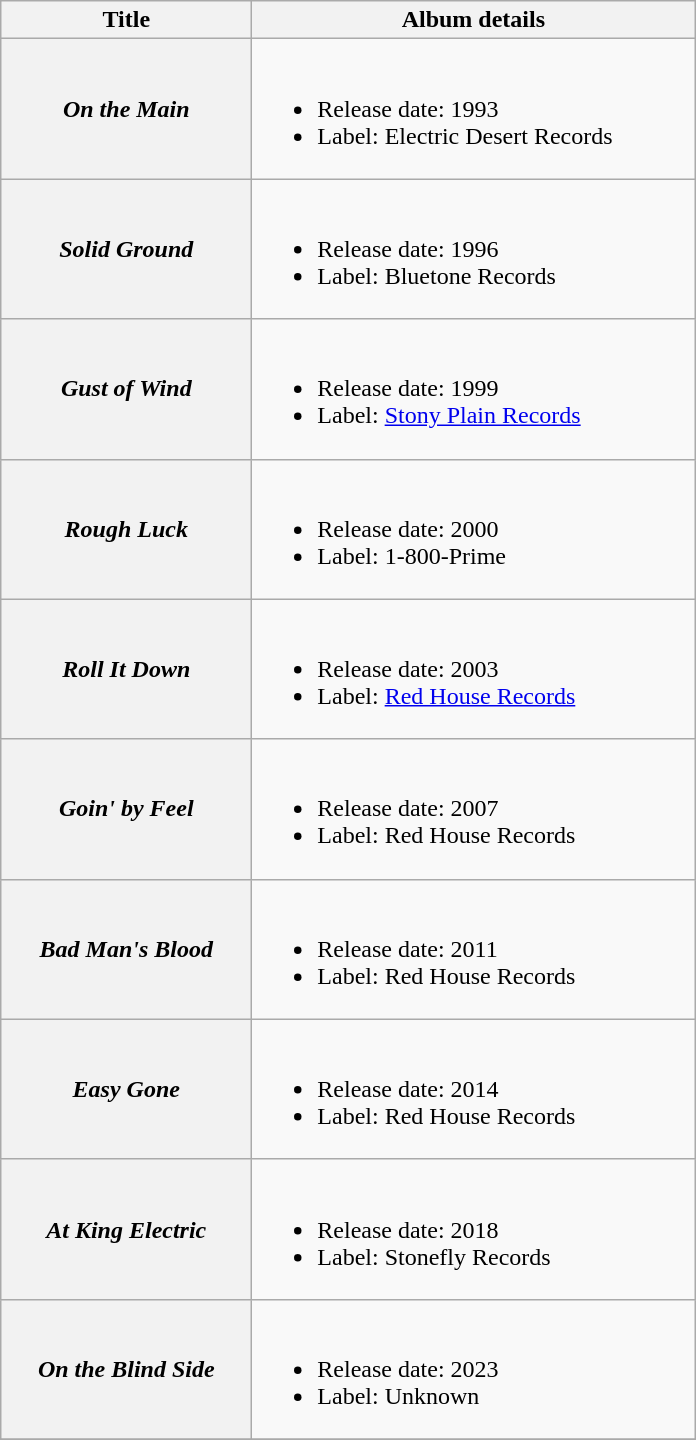<table class="wikitable plainrowheaders">
<tr>
<th style="width:10em;">Title</th>
<th style="width:18em;">Album details</th>
</tr>
<tr>
<th scope="row"><em>On the Main</em></th>
<td><br><ul><li>Release date: 1993</li><li>Label: Electric Desert Records</li></ul></td>
</tr>
<tr>
<th scope="row"><em>Solid Ground</em></th>
<td><br><ul><li>Release date: 1996</li><li>Label: Bluetone Records</li></ul></td>
</tr>
<tr>
<th scope="row"><em>Gust of Wind</em></th>
<td><br><ul><li>Release date: 1999</li><li>Label: <a href='#'>Stony Plain Records</a></li></ul></td>
</tr>
<tr>
<th scope="row"><em>Rough Luck</em></th>
<td><br><ul><li>Release date: 2000</li><li>Label: 1-800-Prime</li></ul></td>
</tr>
<tr>
<th scope="row"><em>Roll It Down</em></th>
<td><br><ul><li>Release date: 2003</li><li>Label: <a href='#'>Red House Records</a></li></ul></td>
</tr>
<tr>
<th scope="row"><em>Goin' by Feel</em></th>
<td><br><ul><li>Release date: 2007</li><li>Label: Red House Records</li></ul></td>
</tr>
<tr>
<th scope="row"><em>Bad Man's Blood</em></th>
<td><br><ul><li>Release date: 2011</li><li>Label: Red House Records</li></ul></td>
</tr>
<tr>
<th scope="row"><em>Easy Gone</em></th>
<td><br><ul><li>Release date: 2014</li><li>Label: Red House Records</li></ul></td>
</tr>
<tr>
<th scope="row"><em>At King Electric</em></th>
<td><br><ul><li>Release date: 2018</li><li>Label: Stonefly Records</li></ul></td>
</tr>
<tr>
<th scope="row"><em>On the Blind Side</em></th>
<td><br><ul><li>Release date: 2023</li><li>Label: Unknown</li></ul></td>
</tr>
<tr>
</tr>
</table>
